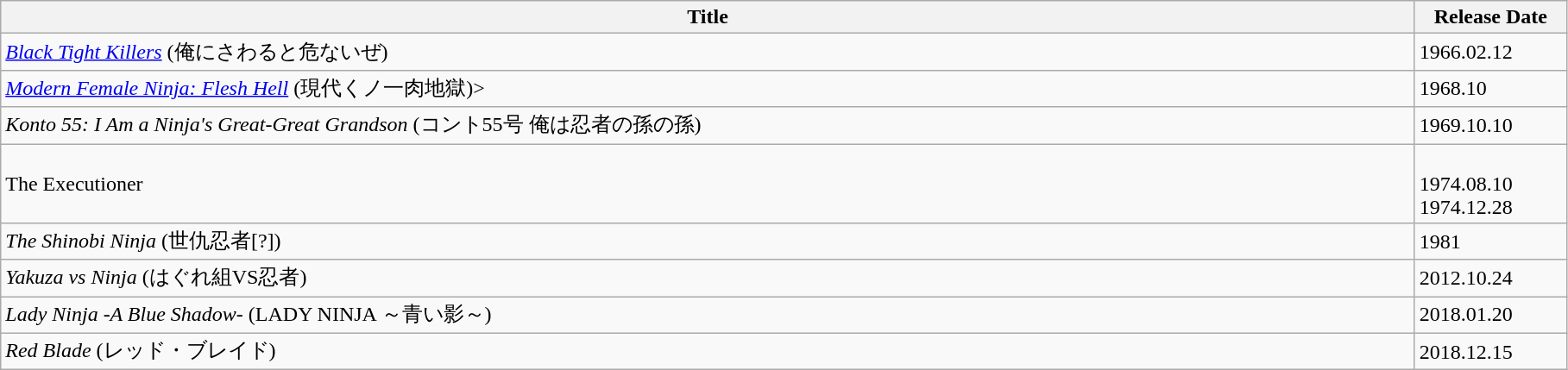<table class="wikitable">
<tr>
<th width="1085">Title</th>
<th width="110">Release Date</th>
</tr>
<tr>
<td><em><a href='#'>Black Tight Killers</a></em> (俺にさわると危ないぜ)</td>
<td>1966.02.12</td>
</tr>
<tr>
<td><em><a href='#'>Modern Female Ninja: Flesh Hell</a></em> (現代くノ一肉地獄)></td>
<td>1968.10</td>
</tr>
<tr>
<td><em>Konto 55: I Am a Ninja's Great-Great Grandson</em> (コント55号 俺は忍者の孫の孫) </td>
<td>1969.10.10</td>
</tr>
<tr>
<td>The Executioner<br></td>
<td><br>1974.08.10<br>1974.12.28</td>
</tr>
<tr>
<td><em>The Shinobi Ninja</em> (世仇忍者[?])</td>
<td>1981</td>
</tr>
<tr>
<td><em>Yakuza vs Ninja</em> (はぐれ組VS忍者)</td>
<td>2012.10.24</td>
</tr>
<tr>
<td><em>Lady Ninja -A Blue Shadow-</em> (LADY NINJA ～青い影～)</td>
<td>2018.01.20</td>
</tr>
<tr>
<td><em>Red Blade</em> (レッド・ブレイド) </td>
<td>2018.12.15</td>
</tr>
</table>
